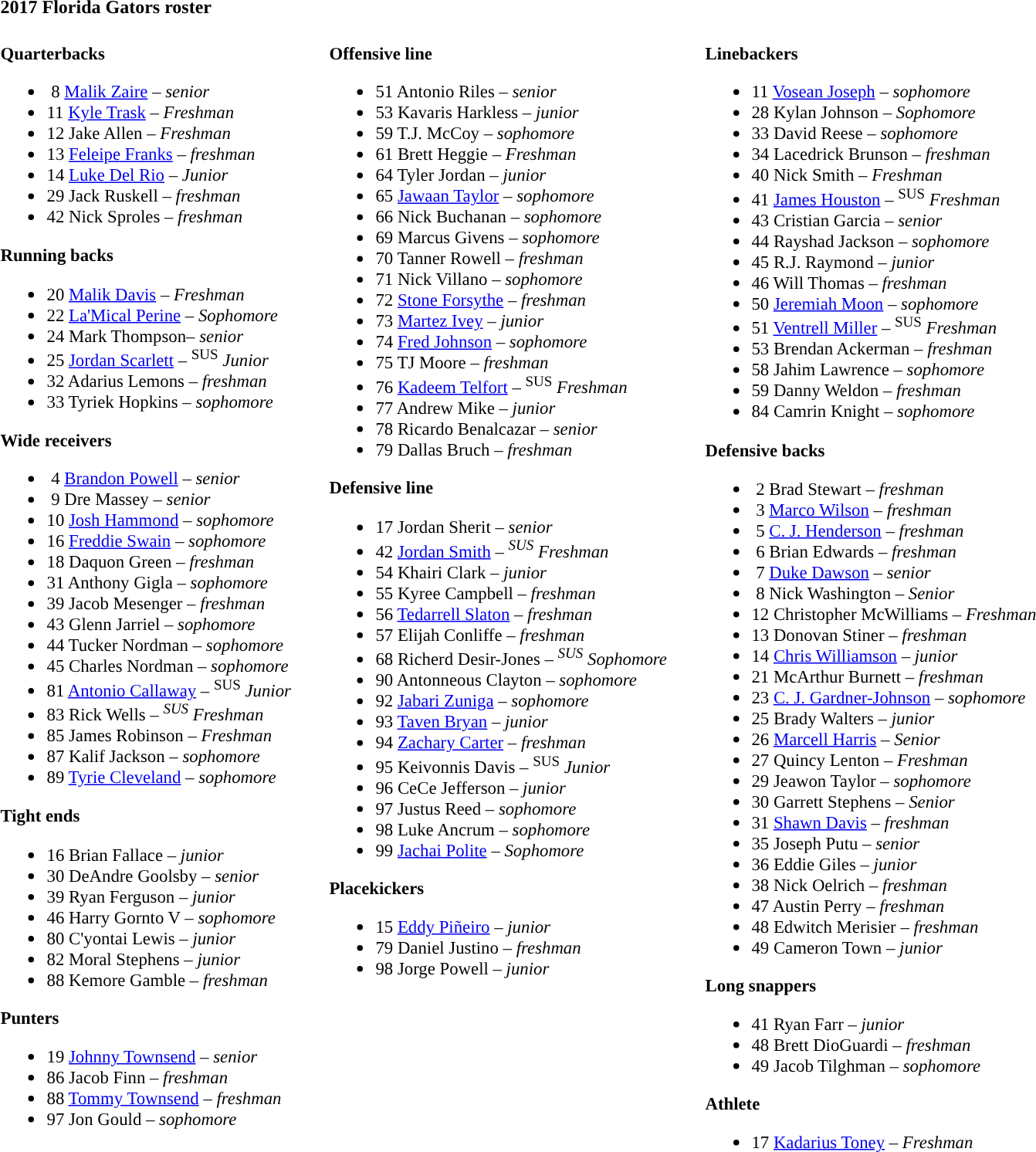<table class="toccolours" style="text-align: left;">
<tr>
<td colspan="9"><strong>2017 Florida Gators roster</strong></td>
</tr>
<tr>
<td style="font-size: 95%;" valign="top"><br><strong>Quarterbacks</strong><ul><li> 8 <a href='#'>Malik Zaire</a> – <em> senior</em></li><li>11 <a href='#'>Kyle Trask</a> – <em>  Freshman</em></li><li>12 Jake Allen –  <em>Freshman</em></li><li>13 <a href='#'>Feleipe Franks</a> – <em> freshman</em></li><li>14 <a href='#'>Luke Del Rio</a> – <em>  Junior</em></li><li>29 Jack Ruskell – <em>freshman</em></li><li>42 Nick Sproles – <em> freshman</em></li></ul><strong>Running backs</strong><ul><li>20 <a href='#'>Malik Davis</a> –  <em>Freshman</em></li><li>22 <a href='#'>La'Mical Perine</a> – <em>Sophomore </em></li><li>24 Mark Thompson– <em> senior</em></li><li>25 <a href='#'>Jordan Scarlett</a> – <sup>SUS</sup> <em>Junior</em></li><li>32 Adarius Lemons – <em>freshman</em></li><li>33 Tyriek Hopkins – <em> sophomore</em></li></ul><strong>Wide receivers</strong><ul><li> 4 <a href='#'>Brandon Powell</a> – <em>senior</em></li><li> 9 Dre Massey – <em>senior</em></li><li>10 <a href='#'>Josh Hammond</a> – <em>sophomore</em></li><li>16 <a href='#'>Freddie Swain</a> – <em>sophomore</em></li><li>18 Daquon Green – <em>freshman</em></li><li>31 Anthony Gigla – <em>sophomore</em></li><li>39 Jacob Mesenger – <em>freshman</em></li><li>43 Glenn Jarriel – <em> sophomore</em></li><li>44 Tucker Nordman – <em> sophomore</em></li><li>45 Charles Nordman – <em> sophomore</em></li><li>81 <a href='#'>Antonio Callaway</a> – <sup>SUS</sup> <em>Junior</em></li><li>83 Rick Wells – <em> <sup>SUS</sup> Freshman</em></li><li>85 James Robinson –  <em>Freshman</em></li><li>87 Kalif Jackson – <em> sophomore</em></li><li>89 <a href='#'>Tyrie Cleveland</a> – <em>sophomore</em></li></ul><strong>Tight ends</strong><ul><li>16 Brian Fallace – <em> junior</em></li><li>30 DeAndre Goolsby – <em>senior</em></li><li>39 Ryan Ferguson – <em> junior</em></li><li>46 Harry Gornto V – <em> sophomore</em></li><li>80 C'yontai Lewis – <em> junior</em></li><li>82 Moral Stephens – <em> junior</em></li><li>88 Kemore Gamble – <em>freshman</em></li></ul><strong>Punters</strong><ul><li>19 <a href='#'>Johnny Townsend</a> – <em> senior</em></li><li>86 Jacob Finn – <em>freshman</em></li><li>88 <a href='#'>Tommy Townsend</a> – <em> freshman</em></li><li>97 Jon Gould – <em> sophomore</em></li></ul></td>
<td width="25"></td>
<td valign="top" style="font-size: 95%;"><br><strong>Offensive line</strong><ul><li>51 Antonio Riles – <em> senior</em></li><li>53 Kavaris Harkless – <em> junior</em></li><li>59 T.J. McCoy – <em> sophomore</em></li><li>61 Brett Heggie – <em>  Freshman</em></li><li>64 Tyler Jordan – <em>junior</em></li><li>65 <a href='#'>Jawaan Taylor</a> – <em>sophomore</em></li><li>66 Nick Buchanan – <em> sophomore</em></li><li>69 Marcus Givens – <em> sophomore</em></li><li>70 Tanner Rowell – <em> freshman</em></li><li>71 Nick Villano – <em> sophomore</em></li><li>72 <a href='#'>Stone Forsythe</a> – <em> freshman</em></li><li>73 <a href='#'>Martez Ivey</a> – <em> junior</em></li><li>74 <a href='#'>Fred Johnson</a> – <em> sophomore</em></li><li>75 TJ Moore – <em>freshman</em></li><li>76 <a href='#'>Kadeem Telfort</a> – <sup>SUS</sup> <em>Freshman</em></li><li>77 Andrew Mike – <em> junior</em></li><li>78 Ricardo Benalcazar – <em>senior</em></li><li>79 Dallas Bruch – <em> freshman</em></li></ul><strong>Defensive line</strong><ul><li>17 Jordan Sherit – <em> senior</em></li><li>42 <a href='#'>Jordan Smith</a> – <em> <sup>SUS</sup> Freshman</em></li><li>54 Khairi Clark – <em> junior</em></li><li>55 Kyree Campbell – <em>freshman</em></li><li>56 <a href='#'>Tedarrell Slaton</a> – <em>freshman</em></li><li>57 Elijah Conliffe – <em>freshman</em></li><li>68 Richerd Desir-Jones – <em> <sup>SUS</sup> Sophomore</em></li><li>90 Antonneous Clayton – <em>sophomore</em></li><li>92 <a href='#'>Jabari Zuniga</a> – <em> sophomore</em></li><li>93 <a href='#'>Taven Bryan</a> – <em> junior</em></li><li>94 <a href='#'>Zachary Carter</a> – <em>freshman</em></li><li>95 Keivonnis Davis – <sup>SUS</sup> <em>Junior</em></li><li>96 CeCe Jefferson – <em>junior</em></li><li>97 Justus Reed – <em> sophomore</em></li><li>98 Luke Ancrum – <em> sophomore</em></li><li>99 <a href='#'>Jachai Polite</a> –  <em>Sophomore</em></li></ul><strong>Placekickers</strong><ul><li>15 <a href='#'>Eddy Piñeiro</a> – <em> junior</em></li><li>79 Daniel Justino – <em> freshman</em></li><li>98 Jorge Powell – <em> junior</em></li></ul></td>
<td width="25"></td>
<td valign="top" style="font-size: 95%;"><br><strong>Linebackers</strong><ul><li>11 <a href='#'>Vosean Joseph</a> – <em>sophomore</em></li><li>28 Kylan Johnson – <em>  Sophomore</em></li><li>33 David Reese – <em>sophomore</em></li><li>34 Lacedrick Brunson – <em>freshman</em></li><li>40 Nick Smith –  <em>Freshman</em></li><li>41 <a href='#'>James Houston</a> – <sup>SUS</sup> <em>Freshman</em></li><li>43 Cristian Garcia – <em> senior</em></li><li>44 Rayshad Jackson – <em> sophomore</em></li><li>45 R.J. Raymond – <em> junior</em></li><li>46 Will Thomas – <em> freshman</em></li><li>50 <a href='#'>Jeremiah Moon</a> – <em>sophomore</em></li><li>51 <a href='#'>Ventrell Miller</a> – <sup>SUS</sup> <em>Freshman</em></li><li>53 Brendan Ackerman – <em>freshman</em></li><li>58 Jahim Lawrence – <em> sophomore</em></li><li>59 Danny Weldon – <em> freshman</em></li><li>84 Camrin Knight – <em> sophomore</em></li></ul><strong>Defensive backs</strong><ul><li> 2 Brad Stewart – <em>freshman</em></li><li> 3 <a href='#'>Marco Wilson</a> – <em>freshman</em></li><li> 5 <a href='#'>C. J. Henderson</a> – <em>freshman</em></li><li> 6 Brian Edwards – <em>freshman</em></li><li> 7 <a href='#'>Duke Dawson</a> – <em>senior</em></li><li> 8 Nick Washington – <em>  Senior</em></li><li>12 Christopher McWilliams – <em>  Freshman</em></li><li>13 Donovan Stiner – <em>freshman</em></li><li>14 <a href='#'>Chris Williamson</a> – <em>junior</em></li><li>21 McArthur Burnett – <em> freshman</em></li><li>23 <a href='#'>C. J. Gardner-Johnson</a> – <em>sophomore</em></li><li>25 Brady Walters – <em> junior</em></li><li>26 <a href='#'>Marcell Harris</a> – <em>  Senior</em></li><li>27 Quincy Lenton – <em>  Freshman</em></li><li>29 Jeawon Taylor – <em>sophomore</em></li><li>30 Garrett Stephens – <em>  Senior</em></li><li>31 <a href='#'>Shawn Davis</a> – <em>freshman</em></li><li>35 Joseph Putu – <em>senior</em></li><li>36 Eddie Giles – <em> junior</em></li><li>38 Nick Oelrich – <em> freshman</em></li><li>47 Austin Perry – <em>freshman</em></li><li>48 Edwitch Merisier – <em> freshman</em></li><li>49 Cameron Town – <em> junior</em></li></ul><strong>Long snappers</strong><ul><li>41 Ryan Farr – <em>junior</em></li><li>48 Brett DioGuardi – <em> freshman</em></li><li>49 Jacob Tilghman – <em> sophomore</em></li></ul><strong>Athlete</strong><ul><li>17 <a href='#'>Kadarius Toney</a> –  <em>Freshman</em></li></ul></td>
</tr>
</table>
